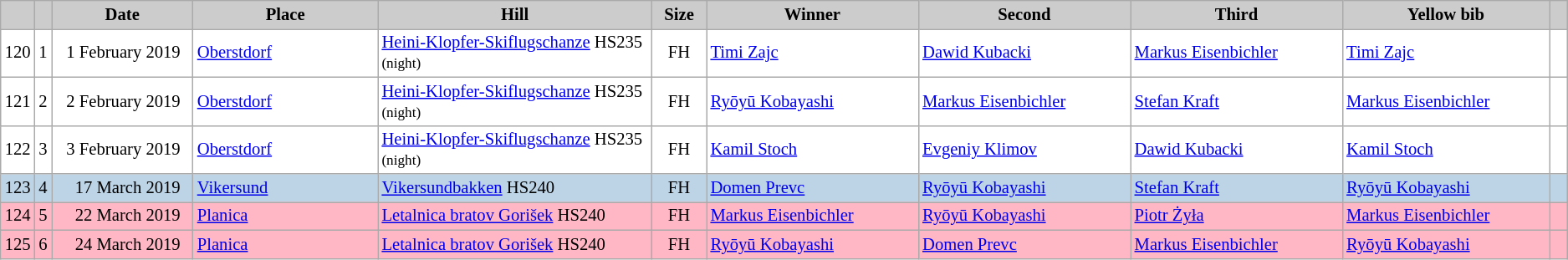<table class="wikitable plainrowheaders" style="background:#fff; font-size:86%; line-height:16px; border:grey solid 1px; border-collapse:collapse;">
<tr style="background:#ccc; text-align:center;">
<th scope="col" style="background:#ccc; width=20 px;"></th>
<th scope="col" style="background:#ccc; width=30 px;"></th>
<th scope="col" style="background:#ccc; width:120px;">Date</th>
<th scope="col" style="background:#ccc; width:160px;">Place</th>
<th scope="col" style="background:#ccc; width:240px;">Hill</th>
<th scope="col" style="background:#ccc; width:40px;">Size</th>
<th scope="col" style="background:#ccc; width:185px;">Winner</th>
<th scope="col" style="background:#ccc; width:185px;">Second</th>
<th scope="col" style="background:#ccc; width:185px;">Third</th>
<th scope="col" style="background:#ccc; width:180px;">Yellow bib</th>
<th scope="col" style="background:#ccc; width:10px;"></th>
</tr>
<tr>
<td align=center>120</td>
<td align=center>1</td>
<td align=right>1 February 2019  </td>
<td> <a href='#'>Oberstdorf</a></td>
<td><a href='#'>Heini-Klopfer-Skiflugschanze</a> HS235 <small>(night)</small></td>
<td align=center>FH</td>
<td> <a href='#'>Timi Zajc</a></td>
<td> <a href='#'>Dawid Kubacki</a></td>
<td> <a href='#'>Markus Eisenbichler</a></td>
<td> <a href='#'>Timi Zajc</a></td>
<td></td>
</tr>
<tr>
<td align=center>121</td>
<td align=center>2</td>
<td align=right>2 February 2019  </td>
<td> <a href='#'>Oberstdorf</a></td>
<td><a href='#'>Heini-Klopfer-Skiflugschanze</a> HS235 <small>(night)</small></td>
<td align=center>FH</td>
<td> <a href='#'>Ryōyū Kobayashi</a></td>
<td> <a href='#'>Markus Eisenbichler</a></td>
<td> <a href='#'>Stefan Kraft</a></td>
<td> <a href='#'>Markus Eisenbichler</a></td>
<td></td>
</tr>
<tr>
<td align=center>122</td>
<td align=center>3</td>
<td align=right>3 February 2019  </td>
<td> <a href='#'>Oberstdorf</a></td>
<td><a href='#'>Heini-Klopfer-Skiflugschanze</a> HS235 <small>(night)</small></td>
<td align=center>FH</td>
<td> <a href='#'>Kamil Stoch</a></td>
<td> <a href='#'>Evgeniy Klimov</a></td>
<td> <a href='#'>Dawid Kubacki</a></td>
<td> <a href='#'>Kamil Stoch</a></td>
<td></td>
</tr>
<tr bgcolor=#BCD4E6>
<td align=center>123</td>
<td align=center>4</td>
<td align=right>17 March 2019  </td>
<td> <a href='#'>Vikersund</a></td>
<td><a href='#'>Vikersundbakken</a> HS240</td>
<td align=center>FH</td>
<td> <a href='#'>Domen Prevc</a></td>
<td> <a href='#'>Ryōyū Kobayashi</a></td>
<td> <a href='#'>Stefan Kraft</a></td>
<td> <a href='#'>Ryōyū Kobayashi</a></td>
<td></td>
</tr>
<tr bgcolor=#ffb7c5>
<td align=center>124</td>
<td align=center>5</td>
<td align=right>22 March 2019  </td>
<td> <a href='#'>Planica</a></td>
<td><a href='#'>Letalnica bratov Gorišek</a> HS240</td>
<td align=center>FH</td>
<td> <a href='#'>Markus Eisenbichler</a></td>
<td> <a href='#'>Ryōyū Kobayashi</a></td>
<td> <a href='#'>Piotr Żyła</a></td>
<td> <a href='#'>Markus Eisenbichler</a></td>
<td></td>
</tr>
<tr bgcolor=#ffb7c5>
<td align=center>125</td>
<td align=center>6</td>
<td align=right>24 March 2019  </td>
<td> <a href='#'>Planica</a></td>
<td><a href='#'>Letalnica bratov Gorišek</a> HS240</td>
<td align=center>FH</td>
<td> <a href='#'>Ryōyū Kobayashi</a></td>
<td> <a href='#'>Domen Prevc</a></td>
<td> <a href='#'>Markus Eisenbichler</a></td>
<td> <a href='#'>Ryōyū Kobayashi</a></td>
<td></td>
</tr>
</table>
